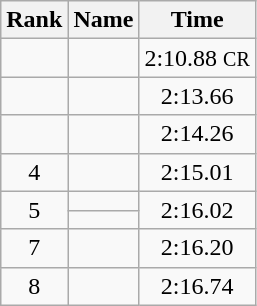<table class="wikitable">
<tr>
<th>Rank</th>
<th>Name</th>
<th>Time</th>
</tr>
<tr>
<td align="center"></td>
<td></td>
<td align="center">2:10.88 <small>CR</small></td>
</tr>
<tr>
<td align="center"></td>
<td></td>
<td align="center">2:13.66</td>
</tr>
<tr>
<td align="center"></td>
<td></td>
<td align="center">2:14.26</td>
</tr>
<tr>
<td align="center">4</td>
<td></td>
<td align="center">2:15.01</td>
</tr>
<tr>
<td rowspan=2 align="center">5</td>
<td></td>
<td rowspan=2 align="center">2:16.02</td>
</tr>
<tr>
<td></td>
</tr>
<tr>
<td align="center">7</td>
<td></td>
<td align="center">2:16.20</td>
</tr>
<tr>
<td align="center">8</td>
<td></td>
<td align="center">2:16.74</td>
</tr>
</table>
